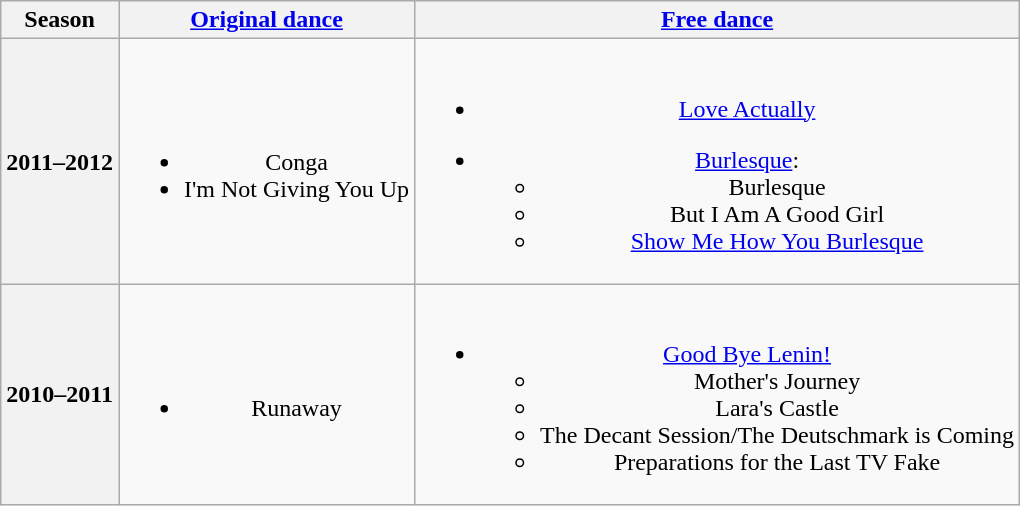<table class="wikitable" style="text-align:center">
<tr>
<th>Season</th>
<th><a href='#'>Original dance</a></th>
<th><a href='#'>Free dance</a></th>
</tr>
<tr>
<th>2011–2012 <br></th>
<td><br><ul><li>Conga <br></li><li>I'm Not Giving You Up <br></li></ul></td>
<td><br><ul><li><a href='#'>Love Actually</a></li></ul><ul><li><a href='#'>Burlesque</a>:<ul><li>Burlesque <br></li><li>But I Am A Good Girl <br></li><li><a href='#'>Show Me How You Burlesque</a> <br></li></ul></li></ul></td>
</tr>
<tr>
<th>2010–2011 <br></th>
<td><br><ul><li>Runaway <br></li></ul></td>
<td><br><ul><li><a href='#'>Good Bye Lenin!</a><ul><li>Mother's Journey</li><li>Lara's Castle</li><li>The Decant Session/The Deutschmark is Coming</li><li>Preparations for the Last TV Fake <br></li></ul></li></ul></td>
</tr>
</table>
